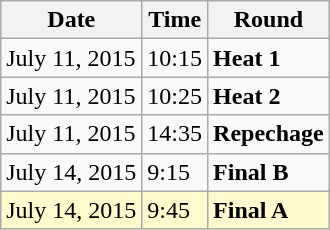<table class="wikitable">
<tr>
<th>Date</th>
<th>Time</th>
<th>Round</th>
</tr>
<tr>
<td>July 11, 2015</td>
<td>10:15</td>
<td><strong>Heat 1</strong></td>
</tr>
<tr>
<td>July 11, 2015</td>
<td>10:25</td>
<td><strong>Heat 2</strong></td>
</tr>
<tr>
<td>July 11, 2015</td>
<td>14:35</td>
<td><strong>Repechage</strong></td>
</tr>
<tr>
<td>July 14, 2015</td>
<td>9:15</td>
<td><strong>Final B</strong></td>
</tr>
<tr style=background:lemonchiffon>
<td>July 14, 2015</td>
<td>9:45</td>
<td><strong>Final A</strong></td>
</tr>
</table>
